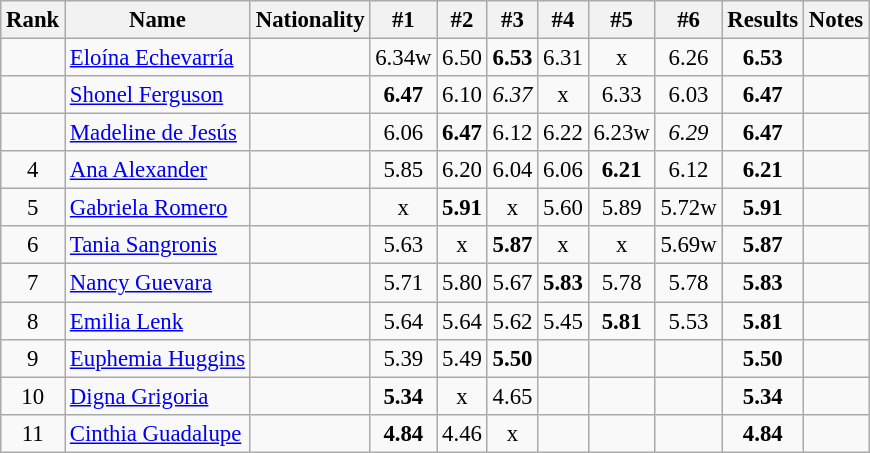<table class="wikitable sortable" style="text-align:center;font-size:95%">
<tr>
<th>Rank</th>
<th>Name</th>
<th>Nationality</th>
<th>#1</th>
<th>#2</th>
<th>#3</th>
<th>#4</th>
<th>#5</th>
<th>#6</th>
<th>Results</th>
<th>Notes</th>
</tr>
<tr>
<td></td>
<td align=left><a href='#'>Eloína Echevarría</a></td>
<td align=left></td>
<td>6.34w</td>
<td>6.50</td>
<td><strong>6.53</strong></td>
<td>6.31</td>
<td>x</td>
<td>6.26</td>
<td><strong>6.53</strong></td>
<td></td>
</tr>
<tr>
<td></td>
<td align=left><a href='#'>Shonel Ferguson</a></td>
<td align=left></td>
<td><strong>6.47</strong></td>
<td>6.10</td>
<td><em>6.37</em></td>
<td>x</td>
<td>6.33</td>
<td>6.03</td>
<td><strong>6.47</strong></td>
<td></td>
</tr>
<tr>
<td></td>
<td align=left><a href='#'>Madeline de Jesús</a></td>
<td align=left></td>
<td>6.06</td>
<td><strong>6.47</strong></td>
<td>6.12</td>
<td>6.22</td>
<td>6.23w</td>
<td><em>6.29</em></td>
<td><strong>6.47</strong></td>
<td></td>
</tr>
<tr>
<td>4</td>
<td align=left><a href='#'>Ana Alexander</a></td>
<td align=left></td>
<td>5.85</td>
<td>6.20</td>
<td>6.04</td>
<td>6.06</td>
<td><strong>6.21</strong></td>
<td>6.12</td>
<td><strong>6.21</strong></td>
<td></td>
</tr>
<tr>
<td>5</td>
<td align=left><a href='#'>Gabriela Romero</a></td>
<td align=left></td>
<td>x</td>
<td><strong>5.91</strong></td>
<td>x</td>
<td>5.60</td>
<td>5.89</td>
<td>5.72w</td>
<td><strong>5.91</strong></td>
<td></td>
</tr>
<tr>
<td>6</td>
<td align=left><a href='#'>Tania Sangronis</a></td>
<td align=left></td>
<td>5.63</td>
<td>x</td>
<td><strong>5.87</strong></td>
<td>x</td>
<td>x</td>
<td>5.69w</td>
<td><strong>5.87</strong></td>
<td></td>
</tr>
<tr>
<td>7</td>
<td align=left><a href='#'>Nancy Guevara</a></td>
<td align=left></td>
<td>5.71</td>
<td>5.80</td>
<td>5.67</td>
<td><strong>5.83</strong></td>
<td>5.78</td>
<td>5.78</td>
<td><strong>5.83</strong></td>
<td></td>
</tr>
<tr>
<td>8</td>
<td align=left><a href='#'>Emilia Lenk</a></td>
<td align=left></td>
<td>5.64</td>
<td>5.64</td>
<td>5.62</td>
<td>5.45</td>
<td><strong>5.81</strong></td>
<td>5.53</td>
<td><strong>5.81</strong></td>
<td></td>
</tr>
<tr>
<td>9</td>
<td align=left><a href='#'>Euphemia Huggins</a></td>
<td align=left></td>
<td>5.39</td>
<td>5.49</td>
<td><strong>5.50</strong></td>
<td></td>
<td></td>
<td></td>
<td><strong>5.50</strong></td>
<td></td>
</tr>
<tr>
<td>10</td>
<td align=left><a href='#'>Digna Grigoria</a></td>
<td align=left></td>
<td><strong>5.34</strong></td>
<td>x</td>
<td>4.65</td>
<td></td>
<td></td>
<td></td>
<td><strong>5.34</strong></td>
<td></td>
</tr>
<tr>
<td>11</td>
<td align=left><a href='#'>Cinthia Guadalupe</a></td>
<td align=left></td>
<td><strong>4.84</strong></td>
<td>4.46</td>
<td>x</td>
<td></td>
<td></td>
<td></td>
<td><strong>4.84</strong></td>
<td></td>
</tr>
</table>
